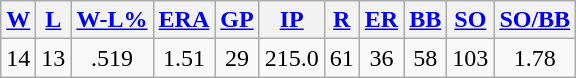<table class="wikitable">
<tr>
<th><a href='#'>W</a></th>
<th><a href='#'>L</a></th>
<th><a href='#'>W-L%</a></th>
<th><a href='#'>ERA</a></th>
<th><a href='#'>GP</a></th>
<th><a href='#'>IP</a></th>
<th><a href='#'>R</a></th>
<th><a href='#'>ER</a></th>
<th><a href='#'>BB</a></th>
<th><a href='#'>SO</a></th>
<th><a href='#'>SO/BB</a></th>
</tr>
<tr align=center>
<td>14</td>
<td>13</td>
<td>.519</td>
<td>1.51</td>
<td>29</td>
<td>215.0</td>
<td>61</td>
<td>36</td>
<td>58</td>
<td>103</td>
<td>1.78</td>
</tr>
</table>
